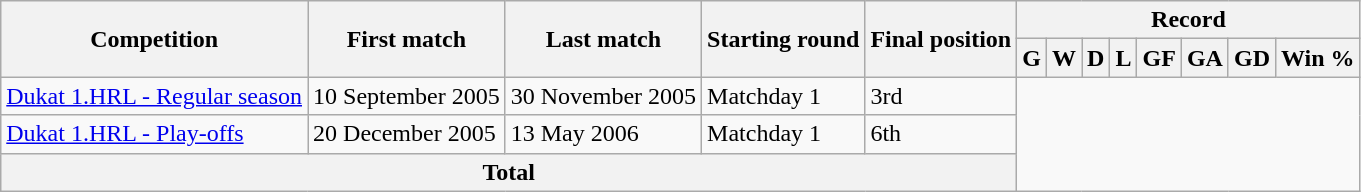<table class="wikitable" style="text-align: center">
<tr>
<th rowspan="2">Competition</th>
<th rowspan="2">First match</th>
<th rowspan="2">Last match</th>
<th rowspan="2">Starting round</th>
<th rowspan="2">Final position</th>
<th colspan="8">Record</th>
</tr>
<tr>
<th>G</th>
<th>W</th>
<th>D</th>
<th>L</th>
<th>GF</th>
<th>GA</th>
<th>GD</th>
<th>Win %</th>
</tr>
<tr>
<td align=left><a href='#'>Dukat 1.HRL - Regular season</a></td>
<td align=left>10 September 2005</td>
<td align=left>30 November 2005</td>
<td align=left>Matchday 1</td>
<td align=left>3rd<br></td>
</tr>
<tr>
<td align=left><a href='#'>Dukat 1.HRL - Play-offs</a></td>
<td align=left>20 December 2005</td>
<td align=left>13 May 2006</td>
<td align=left>Matchday 1</td>
<td align=left>6th<br></td>
</tr>
<tr>
<th colspan="5">Total<br></th>
</tr>
</table>
